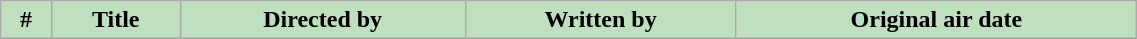<table class="wikitable plainrowheaders" width="60%" style="background:#FFFFFF;">
<tr>
<th style="background: #bfe0bf;">#</th>
<th style="background: #bfe0bf;">Title</th>
<th style="background: #bfe0bf;">Directed by</th>
<th style="background: #bfe0bf;">Written by</th>
<th style="background: #bfe0bf;">Original air date</th>
</tr>
<tr>
</tr>
</table>
